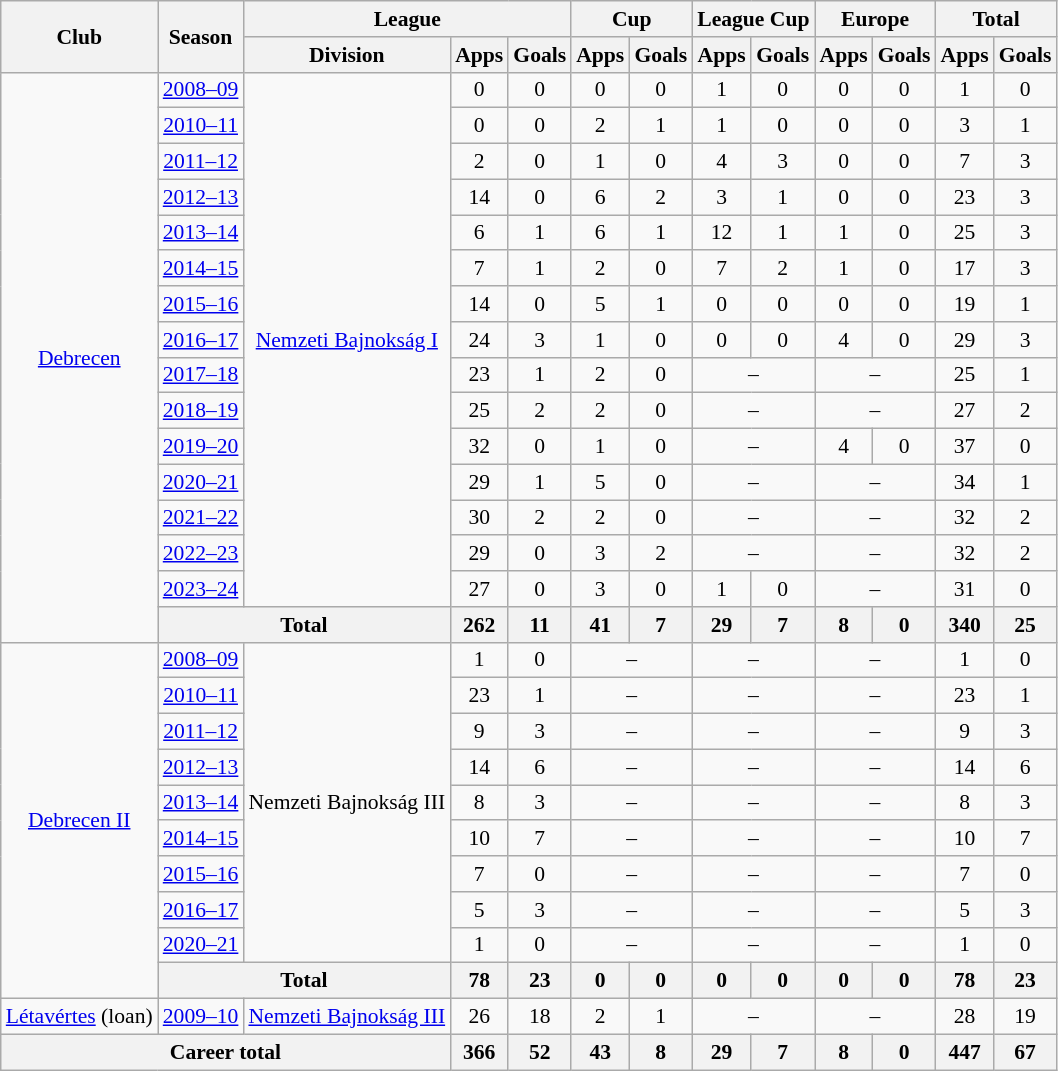<table class="wikitable" style="font-size:90%; text-align: center;">
<tr>
<th rowspan="2">Club</th>
<th rowspan="2">Season</th>
<th colspan="3">League</th>
<th colspan="2">Cup</th>
<th colspan="2">League Cup</th>
<th colspan="2">Europe</th>
<th colspan="2">Total</th>
</tr>
<tr>
<th>Division</th>
<th>Apps</th>
<th>Goals</th>
<th>Apps</th>
<th>Goals</th>
<th>Apps</th>
<th>Goals</th>
<th>Apps</th>
<th>Goals</th>
<th>Apps</th>
<th>Goals</th>
</tr>
<tr>
<td rowspan="16" valign="center"><a href='#'>Debrecen</a></td>
<td><a href='#'>2008–09</a></td>
<td rowspan="15" valign="center"><a href='#'>Nemzeti Bajnokság I</a></td>
<td>0</td>
<td>0</td>
<td>0</td>
<td>0</td>
<td>1</td>
<td>0</td>
<td>0</td>
<td>0</td>
<td>1</td>
<td>0</td>
</tr>
<tr>
<td><a href='#'>2010–11</a></td>
<td>0</td>
<td>0</td>
<td>2</td>
<td>1</td>
<td>1</td>
<td>0</td>
<td>0</td>
<td>0</td>
<td>3</td>
<td>1</td>
</tr>
<tr>
<td><a href='#'>2011–12</a></td>
<td>2</td>
<td>0</td>
<td>1</td>
<td>0</td>
<td>4</td>
<td>3</td>
<td>0</td>
<td>0</td>
<td>7</td>
<td>3</td>
</tr>
<tr>
<td><a href='#'>2012–13</a></td>
<td>14</td>
<td>0</td>
<td>6</td>
<td>2</td>
<td>3</td>
<td>1</td>
<td>0</td>
<td>0</td>
<td>23</td>
<td>3</td>
</tr>
<tr>
<td><a href='#'>2013–14</a></td>
<td>6</td>
<td>1</td>
<td>6</td>
<td>1</td>
<td>12</td>
<td>1</td>
<td>1</td>
<td>0</td>
<td>25</td>
<td>3</td>
</tr>
<tr>
<td><a href='#'>2014–15</a></td>
<td>7</td>
<td>1</td>
<td>2</td>
<td>0</td>
<td>7</td>
<td>2</td>
<td>1</td>
<td>0</td>
<td>17</td>
<td>3</td>
</tr>
<tr>
<td><a href='#'>2015–16</a></td>
<td>14</td>
<td>0</td>
<td>5</td>
<td>1</td>
<td>0</td>
<td>0</td>
<td>0</td>
<td>0</td>
<td>19</td>
<td>1</td>
</tr>
<tr>
<td><a href='#'>2016–17</a></td>
<td>24</td>
<td>3</td>
<td>1</td>
<td>0</td>
<td>0</td>
<td>0</td>
<td>4</td>
<td>0</td>
<td>29</td>
<td>3</td>
</tr>
<tr>
<td><a href='#'>2017–18</a></td>
<td>23</td>
<td>1</td>
<td>2</td>
<td>0</td>
<td colspan="2">–</td>
<td colspan="2">–</td>
<td>25</td>
<td>1</td>
</tr>
<tr>
<td><a href='#'>2018–19</a></td>
<td>25</td>
<td>2</td>
<td>2</td>
<td>0</td>
<td colspan="2">–</td>
<td colspan="2">–</td>
<td>27</td>
<td>2</td>
</tr>
<tr>
<td><a href='#'>2019–20</a></td>
<td>32</td>
<td>0</td>
<td>1</td>
<td>0</td>
<td colspan="2">–</td>
<td>4</td>
<td>0</td>
<td>37</td>
<td>0</td>
</tr>
<tr>
<td><a href='#'>2020–21</a></td>
<td>29</td>
<td>1</td>
<td>5</td>
<td>0</td>
<td colspan="2">–</td>
<td colspan="2">–</td>
<td>34</td>
<td>1</td>
</tr>
<tr>
<td><a href='#'>2021–22</a></td>
<td>30</td>
<td>2</td>
<td>2</td>
<td>0</td>
<td colspan="2">–</td>
<td colspan="2">–</td>
<td>32</td>
<td>2</td>
</tr>
<tr>
<td><a href='#'>2022–23</a></td>
<td>29</td>
<td>0</td>
<td>3</td>
<td>2</td>
<td colspan="2">–</td>
<td colspan="2">–</td>
<td>32</td>
<td>2</td>
</tr>
<tr>
<td><a href='#'>2023–24</a></td>
<td>27</td>
<td>0</td>
<td>3</td>
<td>0</td>
<td>1</td>
<td>0</td>
<td colspan="2">–</td>
<td>31</td>
<td>0</td>
</tr>
<tr>
<th colspan="2">Total</th>
<th>262</th>
<th>11</th>
<th>41</th>
<th>7</th>
<th>29</th>
<th>7</th>
<th>8</th>
<th>0</th>
<th>340</th>
<th>25</th>
</tr>
<tr>
<td rowspan="10" valign="center"><a href='#'>Debrecen II</a></td>
<td><a href='#'>2008–09</a></td>
<td rowspan="9" valign=center">Nemzeti Bajnokság III</td>
<td>1</td>
<td>0</td>
<td colspan="2">–</td>
<td colspan="2">–</td>
<td colspan="2">–</td>
<td>1</td>
<td>0</td>
</tr>
<tr>
<td><a href='#'>2010–11</a></td>
<td>23</td>
<td>1</td>
<td colspan="2">–</td>
<td colspan="2">–</td>
<td colspan="2">–</td>
<td>23</td>
<td>1</td>
</tr>
<tr>
<td><a href='#'>2011–12</a></td>
<td>9</td>
<td>3</td>
<td colspan="2">–</td>
<td colspan="2">–</td>
<td colspan="2">–</td>
<td>9</td>
<td>3</td>
</tr>
<tr>
<td><a href='#'>2012–13</a></td>
<td>14</td>
<td>6</td>
<td colspan="2">–</td>
<td colspan="2">–</td>
<td colspan="2">–</td>
<td>14</td>
<td>6</td>
</tr>
<tr>
<td><a href='#'>2013–14</a></td>
<td>8</td>
<td>3</td>
<td colspan="2">–</td>
<td colspan="2">–</td>
<td colspan="2">–</td>
<td>8</td>
<td>3</td>
</tr>
<tr>
<td><a href='#'>2014–15</a></td>
<td>10</td>
<td>7</td>
<td colspan="2">–</td>
<td colspan="2">–</td>
<td colspan="2">–</td>
<td>10</td>
<td>7</td>
</tr>
<tr>
<td><a href='#'>2015–16</a></td>
<td>7</td>
<td>0</td>
<td colspan="2">–</td>
<td colspan="2">–</td>
<td colspan="2">–</td>
<td>7</td>
<td>0</td>
</tr>
<tr>
<td><a href='#'>2016–17</a></td>
<td>5</td>
<td>3</td>
<td colspan="2">–</td>
<td colspan="2">–</td>
<td colspan="2">–</td>
<td>5</td>
<td>3</td>
</tr>
<tr>
<td><a href='#'>2020–21</a></td>
<td>1</td>
<td>0</td>
<td colspan="2">–</td>
<td colspan="2">–</td>
<td colspan="2">–</td>
<td>1</td>
<td>0</td>
</tr>
<tr>
<th colspan="2">Total</th>
<th>78</th>
<th>23</th>
<th>0</th>
<th>0</th>
<th>0</th>
<th>0</th>
<th>0</th>
<th>0</th>
<th>78</th>
<th>23</th>
</tr>
<tr>
<td valign="center"><a href='#'>Létavértes</a> (loan)</td>
<td><a href='#'>2009–10</a></td>
<td><a href='#'>Nemzeti Bajnokság III</a></td>
<td>26</td>
<td>18</td>
<td>2</td>
<td>1</td>
<td colspan="2">–</td>
<td colspan="2">–</td>
<td>28</td>
<td>19</td>
</tr>
<tr>
<th colspan="3" valign="top">Career total</th>
<th>366</th>
<th>52</th>
<th>43</th>
<th>8</th>
<th>29</th>
<th>7</th>
<th>8</th>
<th>0</th>
<th>447</th>
<th>67</th>
</tr>
</table>
